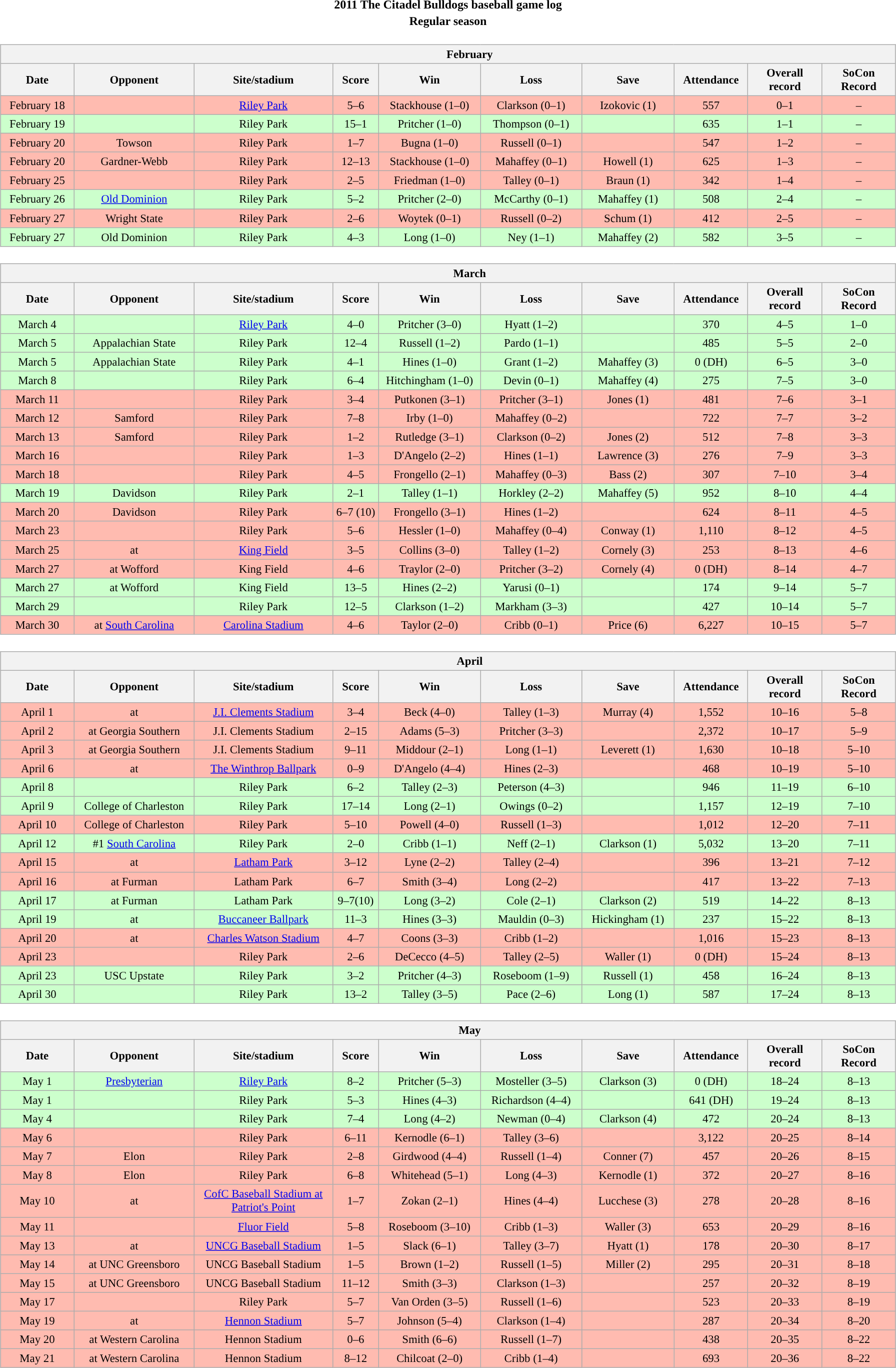<table class="toccolours" width=95% style="margin:1.5em auto; text-align:center;">
<tr>
<th colspan=2>2011 The Citadel Bulldogs baseball game log</th>
</tr>
<tr>
<th colspan=2>Regular season</th>
</tr>
<tr valign="top">
<td><br><table class="wikitable collapsible collapsed" style="margin:auto; font-size:95%; width:100%">
<tr>
<th colspan=10 style="padding-left:4em;">February</th>
</tr>
<tr>
<th width="8%">Date</th>
<th width="13%">Opponent</th>
<th width="15%">Site/stadium</th>
<th width="5%">Score</th>
<th width="11%">Win</th>
<th width="11%">Loss</th>
<th width="10%">Save</th>
<th width="8%">Attendance</th>
<th width="8%">Overall record</th>
<th width="8%">SoCon Record</th>
</tr>
<tr bgcolor="#ffbbb">
<td>February 18</td>
<td></td>
<td><a href='#'>Riley Park</a></td>
<td>5–6</td>
<td>Stackhouse (1–0)</td>
<td>Clarkson (0–1)</td>
<td>Izokovic (1)</td>
<td>557</td>
<td>0–1</td>
<td>–</td>
</tr>
<tr bgcolor="#ccffcc">
<td>February 19</td>
<td></td>
<td>Riley Park</td>
<td>15–1</td>
<td>Pritcher (1–0)</td>
<td>Thompson (0–1)</td>
<td></td>
<td>635</td>
<td>1–1</td>
<td>–</td>
</tr>
<tr bgcolor="#ffbbb">
<td>February 20</td>
<td>Towson</td>
<td>Riley Park</td>
<td>1–7</td>
<td>Bugna (1–0)</td>
<td>Russell (0–1)</td>
<td></td>
<td>547</td>
<td>1–2</td>
<td>–</td>
</tr>
<tr bgcolor="#ffbbb">
<td>February 20</td>
<td>Gardner-Webb</td>
<td>Riley Park</td>
<td>12–13</td>
<td>Stackhouse (1–0)</td>
<td>Mahaffey (0–1)</td>
<td>Howell (1)</td>
<td>625</td>
<td>1–3</td>
<td>–</td>
</tr>
<tr bgcolor="#ffbbb">
<td>February 25</td>
<td></td>
<td>Riley Park</td>
<td>2–5</td>
<td>Friedman (1–0)</td>
<td>Talley (0–1)</td>
<td>Braun (1)</td>
<td>342</td>
<td>1–4</td>
<td>–</td>
</tr>
<tr bgcolor="#ccffcc">
<td>February 26</td>
<td><a href='#'>Old Dominion</a></td>
<td>Riley Park</td>
<td>5–2</td>
<td>Pritcher (2–0)</td>
<td>McCarthy (0–1)</td>
<td>Mahaffey (1)</td>
<td>508</td>
<td>2–4</td>
<td>–</td>
</tr>
<tr bgcolor="#ffbbb">
<td>February 27</td>
<td>Wright State</td>
<td>Riley Park</td>
<td>2–6</td>
<td>Woytek (0–1)</td>
<td>Russell (0–2)</td>
<td>Schum (1)</td>
<td>412</td>
<td>2–5</td>
<td>–</td>
</tr>
<tr bgcolor="#ccffcc">
<td>February 27</td>
<td>Old Dominion</td>
<td>Riley Park</td>
<td>4–3</td>
<td>Long (1–0)</td>
<td>Ney (1–1)</td>
<td>Mahaffey (2)</td>
<td>582</td>
<td>3–5</td>
<td>–</td>
</tr>
</table>
</td>
</tr>
<tr>
<td><br><table class="wikitable collapsible collapsed" style="margin:auto; font-size:95%; width:100%">
<tr>
<th colspan=10 style="padding-left:4em;">March</th>
</tr>
<tr>
<th width="8%">Date</th>
<th width="13%">Opponent</th>
<th width="15%">Site/stadium</th>
<th width="5%">Score</th>
<th width="11%">Win</th>
<th width="11%">Loss</th>
<th width="10%">Save</th>
<th width="8%">Attendance</th>
<th width="8%">Overall record</th>
<th width="8%">SoCon Record</th>
</tr>
<tr bgcolor="ccffcc">
<td>March 4</td>
<td></td>
<td><a href='#'>Riley Park</a></td>
<td>4–0</td>
<td>Pritcher (3–0)</td>
<td>Hyatt (1–2)</td>
<td></td>
<td>370</td>
<td>4–5</td>
<td>1–0</td>
</tr>
<tr bgcolor="#ccffcc">
<td>March 5</td>
<td>Appalachian State</td>
<td>Riley Park</td>
<td>12–4</td>
<td>Russell (1–2)</td>
<td>Pardo (1–1)</td>
<td></td>
<td>485</td>
<td>5–5</td>
<td>2–0</td>
</tr>
<tr bgcolor="#ccffcc">
<td>March 5</td>
<td>Appalachian State</td>
<td>Riley Park</td>
<td>4–1</td>
<td>Hines (1–0)</td>
<td>Grant (1–2)</td>
<td>Mahaffey (3)</td>
<td>0 (DH)</td>
<td>6–5</td>
<td>3–0</td>
</tr>
<tr bgcolor="#ccffcc">
<td>March 8</td>
<td></td>
<td>Riley Park</td>
<td>6–4</td>
<td>Hitchingham (1–0)</td>
<td>Devin (0–1)</td>
<td>Mahaffey (4)</td>
<td>275</td>
<td>7–5</td>
<td>3–0</td>
</tr>
<tr bgcolor="#ffbbb">
<td>March 11</td>
<td></td>
<td>Riley Park</td>
<td>3–4</td>
<td>Putkonen (3–1)</td>
<td>Pritcher (3–1)</td>
<td>Jones (1)</td>
<td>481</td>
<td>7–6</td>
<td>3–1</td>
</tr>
<tr bgcolor="#ffbbb">
<td>March 12</td>
<td>Samford</td>
<td>Riley Park</td>
<td>7–8</td>
<td>Irby (1–0)</td>
<td>Mahaffey (0–2)</td>
<td></td>
<td>722</td>
<td>7–7</td>
<td>3–2</td>
</tr>
<tr bgcolor="#ffbbb">
<td>March 13</td>
<td>Samford</td>
<td>Riley Park</td>
<td>1–2</td>
<td>Rutledge (3–1)</td>
<td>Clarkson (0–2)</td>
<td>Jones (2)</td>
<td>512</td>
<td>7–8</td>
<td>3–3</td>
</tr>
<tr bgcolor="#ffbbb">
<td>March 16</td>
<td></td>
<td>Riley Park</td>
<td>1–3</td>
<td>D'Angelo (2–2)</td>
<td>Hines (1–1)</td>
<td>Lawrence (3)</td>
<td>276</td>
<td>7–9</td>
<td>3–3</td>
</tr>
<tr bgcolor="#ffbbb">
<td>March 18</td>
<td></td>
<td>Riley Park</td>
<td>4–5</td>
<td>Frongello (2–1)</td>
<td>Mahaffey (0–3)</td>
<td>Bass (2)</td>
<td>307</td>
<td>7–10</td>
<td>3–4</td>
</tr>
<tr bgcolor="#ccffcc">
<td>March 19</td>
<td>Davidson</td>
<td>Riley Park</td>
<td>2–1</td>
<td>Talley (1–1)</td>
<td>Horkley (2–2)</td>
<td>Mahaffey (5)</td>
<td>952</td>
<td>8–10</td>
<td>4–4</td>
</tr>
<tr bgcolor="#ffbbb">
<td>March 20</td>
<td>Davidson</td>
<td>Riley Park</td>
<td>6–7 (10)</td>
<td>Frongello (3–1)</td>
<td>Hines (1–2)</td>
<td></td>
<td>624</td>
<td>8–11</td>
<td>4–5</td>
</tr>
<tr bgcolor="#ffbbb">
<td>March 23</td>
<td></td>
<td>Riley Park</td>
<td>5–6</td>
<td>Hessler (1–0)</td>
<td>Mahaffey (0–4)</td>
<td>Conway (1)</td>
<td>1,110</td>
<td>8–12</td>
<td>4–5</td>
</tr>
<tr bgcolor="#ffbbb">
<td>March 25</td>
<td>at </td>
<td><a href='#'>King Field</a></td>
<td>3–5</td>
<td>Collins (3–0)</td>
<td>Talley (1–2)</td>
<td>Cornely (3)</td>
<td>253</td>
<td>8–13</td>
<td>4–6</td>
</tr>
<tr bgcolor="#ffbbb">
<td>March 27</td>
<td>at Wofford</td>
<td>King Field</td>
<td>4–6</td>
<td>Traylor (2–0)</td>
<td>Pritcher (3–2)</td>
<td>Cornely (4)</td>
<td>0 (DH)</td>
<td>8–14</td>
<td>4–7</td>
</tr>
<tr bgcolor="#ccffcc">
<td>March 27</td>
<td>at Wofford</td>
<td>King Field</td>
<td>13–5</td>
<td>Hines (2–2)</td>
<td>Yarusi (0–1)</td>
<td></td>
<td>174</td>
<td>9–14</td>
<td>5–7</td>
</tr>
<tr bgcolor="#ccffcc">
<td>March 29</td>
<td></td>
<td>Riley Park</td>
<td>12–5</td>
<td>Clarkson (1–2)</td>
<td>Markham (3–3)</td>
<td></td>
<td>427</td>
<td>10–14</td>
<td>5–7</td>
</tr>
<tr bgcolor="#ffbbb">
<td>March 30</td>
<td>at <a href='#'>South Carolina</a></td>
<td><a href='#'>Carolina Stadium</a></td>
<td>4–6</td>
<td>Taylor (2–0)</td>
<td>Cribb (0–1)</td>
<td>Price (6)</td>
<td>6,227 </td>
<td>10–15</td>
<td>5–7</td>
</tr>
</table>
</td>
</tr>
<tr>
<td><br><table class="wikitable collapsible collapsed" style="margin:auto; font-size:95%; width:100%">
<tr>
<th colspan=10 style="padding-left:4em;">April</th>
</tr>
<tr>
<th width="8%">Date</th>
<th width="13%">Opponent</th>
<th width="15%">Site/stadium</th>
<th width="5%">Score</th>
<th width="11%">Win</th>
<th width="11%">Loss</th>
<th width="10%">Save</th>
<th width="8%">Attendance</th>
<th width="8%">Overall record</th>
<th width="8%">SoCon Record</th>
</tr>
<tr bgcolor="#ffbbb">
<td>April 1</td>
<td>at </td>
<td><a href='#'>J.I. Clements Stadium</a></td>
<td>3–4</td>
<td>Beck (4–0)</td>
<td>Talley (1–3)</td>
<td>Murray (4)</td>
<td>1,552 </td>
<td>10–16</td>
<td>5–8</td>
</tr>
<tr bgcolor="#ffbbb">
<td>April 2</td>
<td>at Georgia Southern</td>
<td>J.I. Clements Stadium</td>
<td>2–15</td>
<td>Adams (5–3)</td>
<td>Pritcher (3–3)</td>
<td></td>
<td>2,372 </td>
<td>10–17</td>
<td>5–9</td>
</tr>
<tr bgcolor="#ffbbb">
<td>April 3</td>
<td>at Georgia Southern</td>
<td>J.I. Clements Stadium</td>
<td>9–11</td>
<td>Middour (2–1)</td>
<td>Long (1–1)</td>
<td>Leverett (1)</td>
<td>1,630</td>
<td>10–18</td>
<td>5–10</td>
</tr>
<tr bgcolor="#ffbbb">
<td>April 6</td>
<td>at </td>
<td><a href='#'>The Winthrop Ballpark</a></td>
<td>0–9</td>
<td>D'Angelo (4–4)</td>
<td>Hines (2–3)</td>
<td></td>
<td>468</td>
<td>10–19</td>
<td>5–10</td>
</tr>
<tr bgcolor="#ccffcc">
<td>April 8</td>
<td></td>
<td>Riley Park</td>
<td>6–2</td>
<td>Talley (2–3)</td>
<td>Peterson (4–3)</td>
<td></td>
<td>946</td>
<td>11–19</td>
<td>6–10</td>
</tr>
<tr bgcolor="#ccffcc">
<td>April 9</td>
<td>College of Charleston</td>
<td>Riley Park</td>
<td>17–14</td>
<td>Long (2–1)</td>
<td>Owings (0–2)</td>
<td></td>
<td>1,157</td>
<td>12–19</td>
<td>7–10</td>
</tr>
<tr bgcolor="#ffbbb">
<td>April 10</td>
<td>College of Charleston</td>
<td>Riley Park</td>
<td>5–10</td>
<td>Powell (4–0)</td>
<td>Russell (1–3)</td>
<td></td>
<td>1,012</td>
<td>12–20</td>
<td>7–11</td>
</tr>
<tr bgcolor="#ccffcc">
<td>April 12</td>
<td>#1 <a href='#'>South Carolina</a></td>
<td>Riley Park</td>
<td>2–0</td>
<td>Cribb (1–1)</td>
<td>Neff (2–1)</td>
<td>Clarkson (1)</td>
<td>5,032</td>
<td>13–20</td>
<td>7–11</td>
</tr>
<tr bgcolor="#ffbbb">
<td>April 15</td>
<td>at </td>
<td><a href='#'>Latham Park</a></td>
<td>3–12</td>
<td>Lyne (2–2)</td>
<td>Talley (2–4)</td>
<td></td>
<td>396</td>
<td>13–21</td>
<td>7–12</td>
</tr>
<tr bgcolor="#ffbbb">
<td>April 16</td>
<td>at Furman</td>
<td>Latham Park</td>
<td>6–7</td>
<td>Smith (3–4)</td>
<td>Long (2–2)</td>
<td></td>
<td>417</td>
<td>13–22</td>
<td>7–13</td>
</tr>
<tr bgcolor="#ccffcc">
<td>April 17</td>
<td>at Furman</td>
<td>Latham Park</td>
<td>9–7(10)</td>
<td>Long (3–2)</td>
<td>Cole (2–1)</td>
<td>Clarkson (2)</td>
<td>519</td>
<td>14–22</td>
<td>8–13</td>
</tr>
<tr bgcolor="#ccffcc">
<td>April 19</td>
<td>at </td>
<td><a href='#'>Buccaneer Ballpark</a></td>
<td>11–3</td>
<td>Hines (3–3)</td>
<td>Mauldin (0–3)</td>
<td>Hickingham (1)</td>
<td>237</td>
<td>15–22</td>
<td>8–13</td>
</tr>
<tr bgcolor="#ffbbb">
<td>April 20</td>
<td>at </td>
<td><a href='#'>Charles Watson Stadium</a></td>
<td>4–7</td>
<td>Coons (3–3)</td>
<td>Cribb (1–2)</td>
<td></td>
<td>1,016</td>
<td>15–23</td>
<td>8–13</td>
</tr>
<tr bgcolor="#ffbbb">
<td>April 23</td>
<td></td>
<td>Riley Park</td>
<td>2–6</td>
<td>DeCecco (4–5)</td>
<td>Talley (2–5)</td>
<td>Waller (1)</td>
<td>0 (DH)</td>
<td>15–24</td>
<td>8–13</td>
</tr>
<tr bgcolor="#ccffcc">
<td>April 23</td>
<td>USC Upstate</td>
<td>Riley Park</td>
<td>3–2</td>
<td>Pritcher (4–3)</td>
<td>Roseboom (1–9)</td>
<td>Russell (1)</td>
<td>458</td>
<td>16–24</td>
<td>8–13</td>
</tr>
<tr bgcolor="#ccffcc">
<td>April 30</td>
<td></td>
<td>Riley Park</td>
<td>13–2</td>
<td>Talley (3–5)</td>
<td>Pace (2–6)</td>
<td>Long (1)</td>
<td>587</td>
<td>17–24</td>
<td>8–13</td>
</tr>
</table>
</td>
</tr>
<tr>
<td><br><table class="wikitable collapsible collapsed" style="margin:auto; font-size:95%; width:100%">
<tr>
<th colspan=10 style="padding-left:4em;">May</th>
</tr>
<tr>
<th width="8%">Date</th>
<th width="13%">Opponent</th>
<th width="15%">Site/stadium</th>
<th width="5%">Score</th>
<th width="11%">Win</th>
<th width="11%">Loss</th>
<th width="10%">Save</th>
<th width="8%">Attendance</th>
<th width="8%">Overall record</th>
<th width="8%">SoCon Record</th>
</tr>
<tr bgcolor="#ccffcc">
<td>May 1</td>
<td><a href='#'>Presbyterian</a></td>
<td><a href='#'>Riley Park</a></td>
<td>8–2</td>
<td>Pritcher (5–3)</td>
<td>Mosteller (3–5)</td>
<td>Clarkson (3)</td>
<td>0 (DH)</td>
<td>18–24</td>
<td>8–13</td>
</tr>
<tr bgcolor="#ccffcc">
<td>May 1</td>
<td></td>
<td>Riley Park</td>
<td>5–3</td>
<td>Hines (4–3)</td>
<td>Richardson (4–4)</td>
<td></td>
<td>641 (DH)</td>
<td>19–24</td>
<td>8–13</td>
</tr>
<tr bgcolor="#ccffcc">
<td>May 4</td>
<td></td>
<td>Riley Park</td>
<td>7–4</td>
<td>Long (4–2)</td>
<td>Newman (0–4)</td>
<td>Clarkson (4)</td>
<td>472</td>
<td>20–24</td>
<td>8–13</td>
</tr>
<tr bgcolor="#ffbbb">
<td>May 6</td>
<td></td>
<td>Riley Park</td>
<td>6–11</td>
<td>Kernodle (6–1)</td>
<td>Talley (3–6)</td>
<td></td>
<td>3,122</td>
<td>20–25</td>
<td>8–14</td>
</tr>
<tr bgcolor="#ffbbb">
<td>May 7</td>
<td>Elon</td>
<td>Riley Park</td>
<td>2–8</td>
<td>Girdwood (4–4)</td>
<td>Russell (1–4)</td>
<td>Conner (7)</td>
<td>457</td>
<td>20–26</td>
<td>8–15</td>
</tr>
<tr bgcolor="#ffbbb">
<td>May 8</td>
<td>Elon</td>
<td>Riley Park</td>
<td>6–8</td>
<td>Whitehead (5–1)</td>
<td>Long (4–3)</td>
<td>Kernodle (1)</td>
<td>372</td>
<td>20–27</td>
<td>8–16</td>
</tr>
<tr bgcolor="#ffbbb">
<td>May 10</td>
<td>at </td>
<td><a href='#'>CofC Baseball Stadium at Patriot's Point</a></td>
<td>1–7</td>
<td>Zokan (2–1)</td>
<td>Hines (4–4)</td>
<td>Lucchese (3)</td>
<td>278</td>
<td>20–28</td>
<td>8–16</td>
</tr>
<tr bgcolor="#ffbbb">
<td>May 11</td>
<td></td>
<td><a href='#'>Fluor Field</a></td>
<td>5–8</td>
<td>Roseboom (3–10)</td>
<td>Cribb (1–3)</td>
<td>Waller (3)</td>
<td>653</td>
<td>20–29</td>
<td>8–16</td>
</tr>
<tr bgcolor="#ffbbb">
<td>May 13</td>
<td>at </td>
<td><a href='#'>UNCG Baseball Stadium</a></td>
<td>1–5</td>
<td>Slack (6–1)</td>
<td>Talley (3–7)</td>
<td>Hyatt (1)</td>
<td>178</td>
<td>20–30</td>
<td>8–17</td>
</tr>
<tr bgcolor="#ffbbb">
<td>May 14</td>
<td>at UNC Greensboro</td>
<td>UNCG Baseball Stadium</td>
<td>1–5</td>
<td>Brown (1–2)</td>
<td>Russell (1–5)</td>
<td>Miller (2)</td>
<td>295</td>
<td>20–31</td>
<td>8–18</td>
</tr>
<tr bgcolor="#ffbbb">
<td>May 15</td>
<td>at UNC Greensboro</td>
<td>UNCG Baseball Stadium</td>
<td>11–12</td>
<td>Smith (3–3)</td>
<td>Clarkson (1–3)</td>
<td></td>
<td>257</td>
<td>20–32</td>
<td>8–19</td>
</tr>
<tr bgcolor="#ffbbb">
<td>May 17</td>
<td></td>
<td>Riley Park</td>
<td>5–7</td>
<td>Van Orden (3–5)</td>
<td>Russell (1–6)</td>
<td></td>
<td>523</td>
<td>20–33</td>
<td>8–19</td>
</tr>
<tr bgcolor="#ffbbb">
<td>May 19</td>
<td>at </td>
<td><a href='#'>Hennon Stadium</a></td>
<td>5–7</td>
<td>Johnson (5–4)</td>
<td>Clarkson (1–4)</td>
<td></td>
<td>287</td>
<td>20–34</td>
<td>8–20</td>
</tr>
<tr bgcolor="#ffbbb">
<td>May 20</td>
<td>at Western Carolina</td>
<td>Hennon Stadium</td>
<td>0–6</td>
<td>Smith (6–6)</td>
<td>Russell (1–7)</td>
<td></td>
<td>438</td>
<td>20–35</td>
<td>8–22</td>
</tr>
<tr bgcolor="#ffbbb">
<td>May 21</td>
<td>at Western Carolina</td>
<td>Hennon Stadium</td>
<td>8–12</td>
<td>Chilcoat (2–0)</td>
<td>Cribb (1–4)</td>
<td></td>
<td>693</td>
<td>20–36</td>
<td>8–22</td>
</tr>
</table>
</td>
</tr>
</table>
